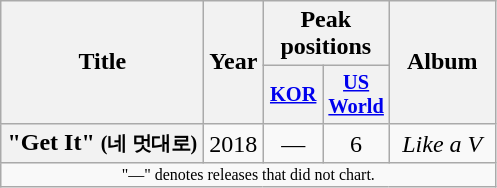<table class="wikitable plainrowheaders" style="text-align:center;">
<tr>
<th scope="col" rowspan="2" style="width:8em;">Title</th>
<th scope="col" rowspan="2" style="width:2em;">Year</th>
<th scope="col" colspan="2" style="width:2em;">Peak positions</th>
<th scope="col" rowspan="2" style="width:4em;">Album</th>
</tr>
<tr>
<th scope="col" style="width:2.5em;font-size:85%;"><a href='#'>KOR</a><br></th>
<th scope="col" style="width:2.5em;font-size:85%;"><a href='#'>US<br>World</a><br></th>
</tr>
<tr>
<th scope="row">"Get It" <small>(네 멋대로)</small></th>
<td>2018</td>
<td>—</td>
<td>6</td>
<td><em>Like a V</em></td>
</tr>
<tr>
<td colspan="5" style="font-size:8pt">"—" denotes releases that did not chart.</td>
</tr>
</table>
